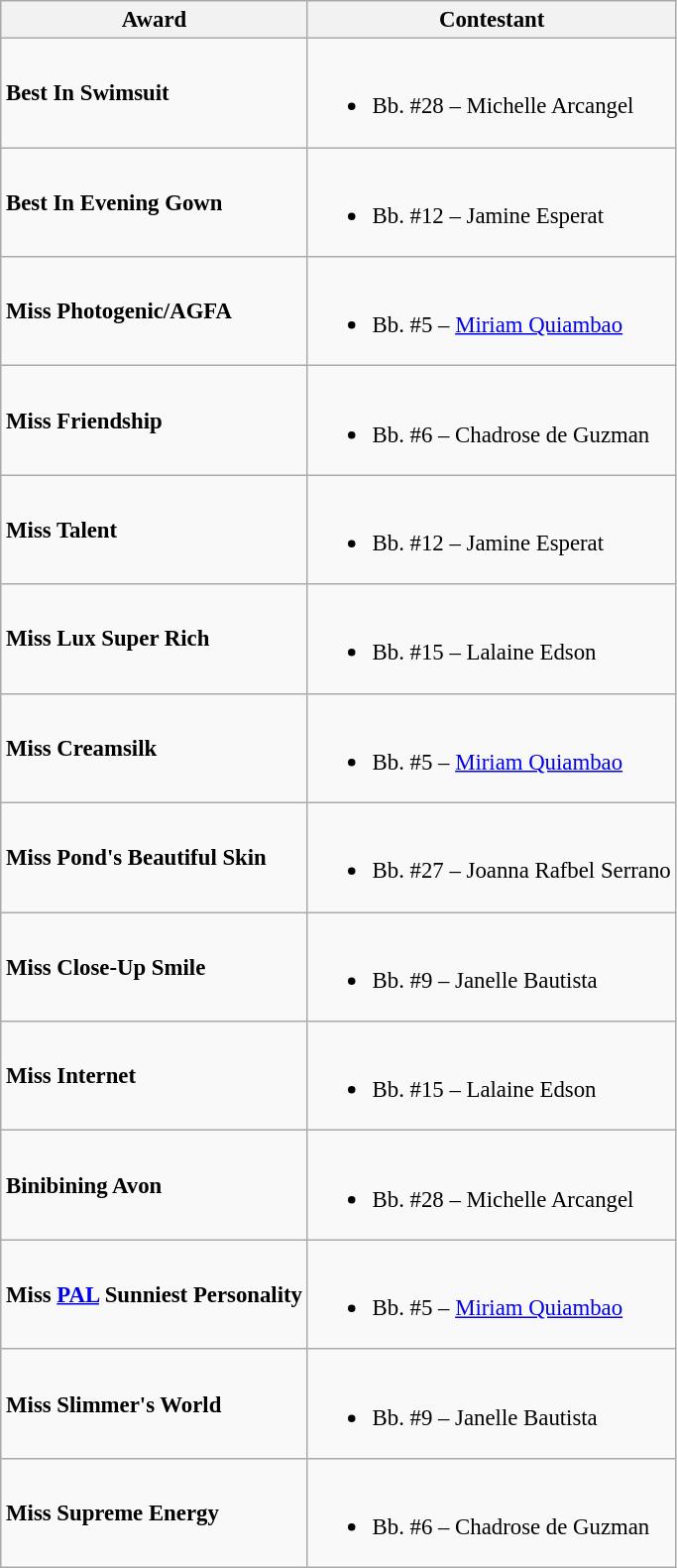<table class="wikitable sortable" style="font-size: 95%;">
<tr>
<th>Award</th>
<th>Contestant</th>
</tr>
<tr>
<td><strong>Best In Swimsuit</strong></td>
<td><br><ul><li>Bb. #28 – Michelle Arcangel</li></ul></td>
</tr>
<tr>
<td><strong>Best In Evening Gown</strong></td>
<td><br><ul><li>Bb. #12 – Jamine Esperat</li></ul></td>
</tr>
<tr>
<td><strong>Miss Photogenic/AGFA</strong></td>
<td><br><ul><li>Bb. #5 – <a href='#'>Miriam Quiambao</a></li></ul></td>
</tr>
<tr>
<td><strong>Miss Friendship</strong></td>
<td><br><ul><li>Bb. #6 – Chadrose de Guzman</li></ul></td>
</tr>
<tr>
<td><strong>Miss Talent</strong></td>
<td><br><ul><li>Bb. #12 – Jamine Esperat</li></ul></td>
</tr>
<tr>
<td><strong>Miss Lux Super Rich</strong></td>
<td><br><ul><li>Bb. #15 – Lalaine Edson</li></ul></td>
</tr>
<tr>
<td><strong>Miss Creamsilk</strong></td>
<td><br><ul><li>Bb. #5 – <a href='#'>Miriam Quiambao</a></li></ul></td>
</tr>
<tr>
<td><strong>Miss Pond's Beautiful Skin</strong></td>
<td><br><ul><li>Bb. #27 – Joanna Rafbel Serrano</li></ul></td>
</tr>
<tr>
<td><strong>Miss Close-Up Smile</strong></td>
<td><br><ul><li>Bb. #9 – Janelle Bautista</li></ul></td>
</tr>
<tr>
<td><strong>Miss Internet</strong></td>
<td><br><ul><li>Bb. #15 – Lalaine Edson</li></ul></td>
</tr>
<tr>
<td><strong>Binibining Avon</strong></td>
<td><br><ul><li>Bb. #28 – Michelle Arcangel</li></ul></td>
</tr>
<tr>
<td><strong>Miss <a href='#'>PAL</a> Sunniest Personality</strong></td>
<td><br><ul><li>Bb. #5 – <a href='#'>Miriam Quiambao</a></li></ul></td>
</tr>
<tr>
<td><strong>Miss Slimmer's World</strong></td>
<td><br><ul><li>Bb. #9 – Janelle Bautista</li></ul></td>
</tr>
<tr>
<td><strong>Miss Supreme Energy</strong></td>
<td><br><ul><li>Bb. #6 – Chadrose de Guzman</li></ul></td>
</tr>
</table>
